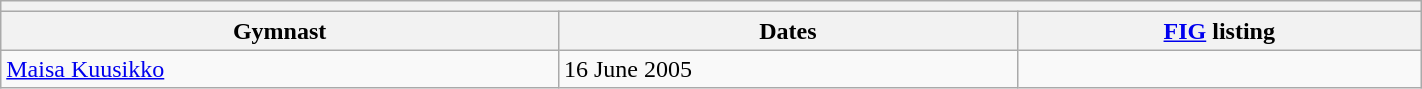<table class="wikitable mw-collapsible mw-collapsed" width="75%">
<tr>
<th colspan="3"></th>
</tr>
<tr>
<th>Gymnast</th>
<th>Dates</th>
<th><a href='#'>FIG</a> listing</th>
</tr>
<tr>
<td><a href='#'>Maisa Kuusikko</a></td>
<td>16 June 2005</td>
<td></td>
</tr>
</table>
